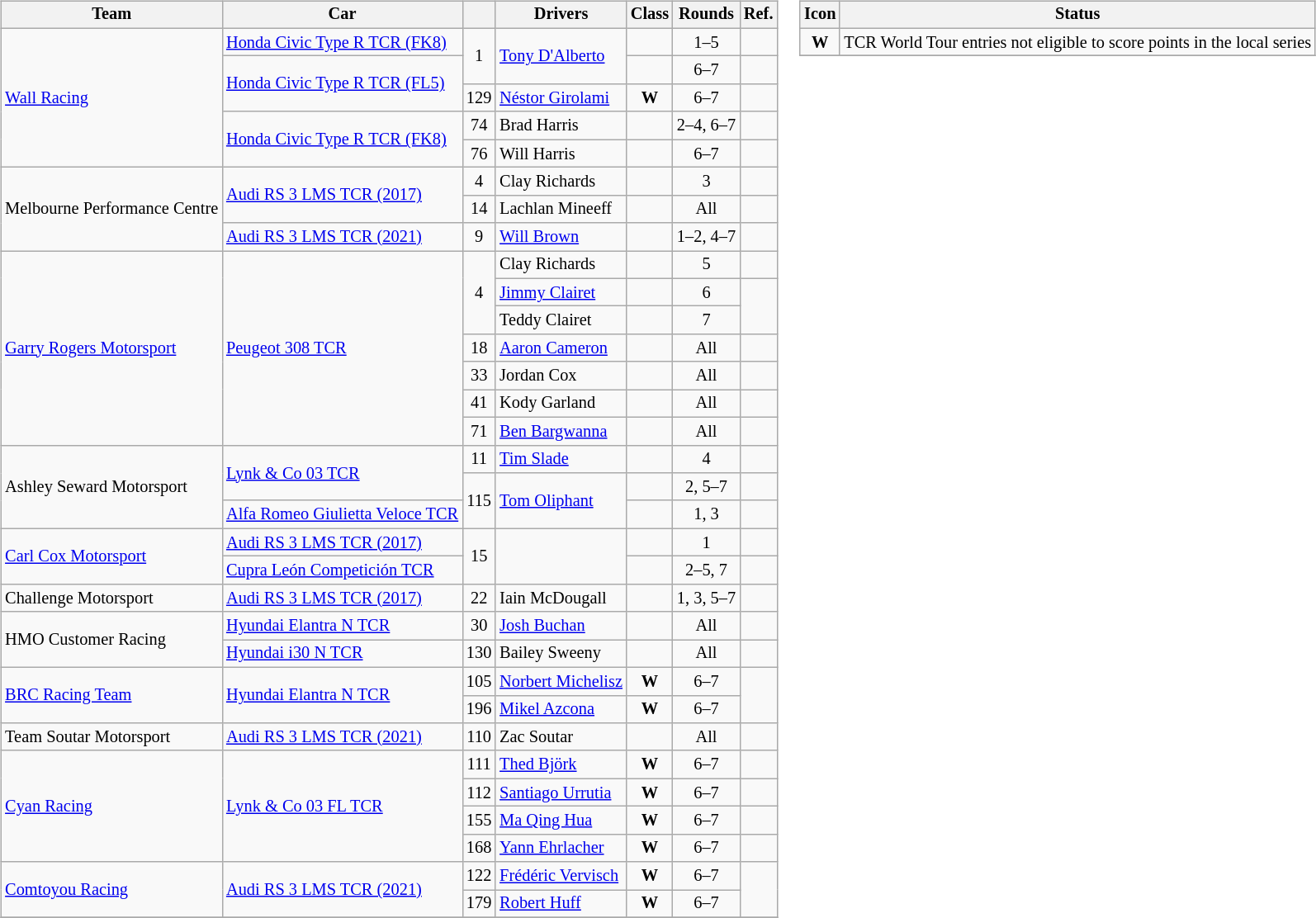<table>
<tr>
<td><br><table class="wikitable" style="font-size: 85%;">
<tr>
<th>Team</th>
<th>Car</th>
<th></th>
<th>Drivers</th>
<th>Class</th>
<th>Rounds</th>
<th>Ref.</th>
</tr>
<tr>
<td rowspan="5"> <a href='#'>Wall Racing</a></td>
<td><a href='#'>Honda Civic Type R TCR (FK8)</a></td>
<td rowspan="2" style="text-align:center">1</td>
<td rowspan="2"> <a href='#'>Tony D'Alberto</a></td>
<td style="text-align:center"></td>
<td style="text-align:center">1–5</td>
<td></td>
</tr>
<tr>
<td rowspan="2"><a href='#'>Honda Civic Type R TCR (FL5)</a></td>
<td style="text-align:center"></td>
<td style="text-align:center">6–7</td>
<td></td>
</tr>
<tr>
<td style="text-align:center">129</td>
<td> <a href='#'>Néstor Girolami</a></td>
<td style="text-align:center"><strong><span>W</span></strong></td>
<td style="text-align:center">6–7</td>
<td></td>
</tr>
<tr>
<td rowspan="2"><a href='#'>Honda Civic Type R TCR (FK8)</a></td>
<td style="text-align:center">74</td>
<td> Brad Harris</td>
<td style="text-align:center"></td>
<td style="text-align:center">2–4, 6–7</td>
<td></td>
</tr>
<tr>
<td style="text-align:center">76</td>
<td> Will Harris</td>
<td style="text-align:center"></td>
<td style="text-align:center">6–7</td>
<td></td>
</tr>
<tr>
<td rowspan="3"> Melbourne Performance Centre</td>
<td rowspan="2"><a href='#'>Audi RS 3 LMS TCR (2017)</a></td>
<td style="text-align:center">4</td>
<td> Clay Richards</td>
<td style="text-align:center"></td>
<td style="text-align:center">3</td>
<td></td>
</tr>
<tr>
<td style="text-align:center">14</td>
<td> Lachlan Mineeff</td>
<td style="text-align:center"></td>
<td style="text-align:center">All</td>
<td></td>
</tr>
<tr>
<td><a href='#'>Audi RS 3 LMS TCR (2021)</a></td>
<td style="text-align:center">9</td>
<td> <a href='#'>Will Brown</a></td>
<td style="text-align:center"></td>
<td style="text-align:center">1–2, 4–7</td>
<td></td>
</tr>
<tr>
<td rowspan="7" nowrap=""> <a href='#'>Garry Rogers Motorsport</a></td>
<td rowspan="7"><a href='#'>Peugeot 308 TCR</a></td>
<td rowspan="3" style="text-align:center">4</td>
<td> Clay Richards</td>
<td style="text-align:center"></td>
<td style="text-align:center">5</td>
<td></td>
</tr>
<tr>
<td> <a href='#'>Jimmy Clairet</a></td>
<td style="text-align:center"></td>
<td style="text-align:center">6</td>
<td rowspan="2"></td>
</tr>
<tr>
<td> Teddy Clairet</td>
<td style="text-align:center"></td>
<td style="text-align:center">7</td>
</tr>
<tr>
<td style="text-align:center">18</td>
<td> <a href='#'>Aaron Cameron</a></td>
<td style="text-align:center"></td>
<td style="text-align:center">All</td>
<td></td>
</tr>
<tr>
<td style="text-align:center">33</td>
<td> Jordan Cox</td>
<td style="text-align:center"></td>
<td style="text-align:center">All</td>
<td></td>
</tr>
<tr>
<td style="text-align:center">41</td>
<td> Kody Garland</td>
<td style="text-align:center"></td>
<td style="text-align:center">All</td>
<td></td>
</tr>
<tr>
<td style="text-align:center">71</td>
<td> <a href='#'>Ben Bargwanna</a></td>
<td style="text-align:center"></td>
<td style="text-align:center">All</td>
<td></td>
</tr>
<tr>
<td rowspan="3"> Ashley Seward Motorsport</td>
<td rowspan="2"><a href='#'>Lynk & Co 03 TCR</a></td>
<td style="text-align:center">11</td>
<td> <a href='#'>Tim Slade</a></td>
<td style="text-align:center"></td>
<td style="text-align:center">4</td>
<td></td>
</tr>
<tr>
<td rowspan="2" style="text-align:center">115</td>
<td rowspan="2"> <a href='#'>Tom Oliphant</a></td>
<td style="text-align:center"></td>
<td style="text-align:center">2, 5–7</td>
<td></td>
</tr>
<tr>
<td><a href='#'>Alfa Romeo Giulietta Veloce TCR</a></td>
<td style="text-align:center"></td>
<td style="text-align:center">1, 3</td>
<td></td>
</tr>
<tr>
<td rowspan="2"> <a href='#'>Carl Cox Motorsport</a></td>
<td><a href='#'>Audi RS 3 LMS TCR (2017)</a></td>
<td rowspan="2" style="text-align:center">15</td>
<td rowspan="2"></td>
<td style="text-align:center"></td>
<td style="text-align:center">1</td>
<td></td>
</tr>
<tr>
<td><a href='#'>Cupra León Competición TCR</a></td>
<td style="text-align:center"></td>
<td style="text-align:center">2–5, 7</td>
<td></td>
</tr>
<tr>
<td> Challenge Motorsport</td>
<td><a href='#'>Audi RS 3 LMS TCR (2017)</a></td>
<td style="text-align:center">22</td>
<td> Iain McDougall</td>
<td style="text-align:center"></td>
<td style="text-align:center">1, 3, 5–7</td>
<td></td>
</tr>
<tr>
<td rowspan="2"> HMO Customer Racing</td>
<td><a href='#'>Hyundai Elantra N TCR</a></td>
<td style="text-align:center">30</td>
<td> <a href='#'>Josh Buchan</a></td>
<td style="text-align:center"></td>
<td style="text-align:center">All</td>
<td></td>
</tr>
<tr>
<td><a href='#'>Hyundai i30 N TCR</a></td>
<td style="text-align:center">130</td>
<td> Bailey Sweeny</td>
<td style="text-align:center"></td>
<td style="text-align:center">All</td>
<td></td>
</tr>
<tr>
<td rowspan="2"> <a href='#'>BRC Racing Team</a></td>
<td rowspan="2"><a href='#'>Hyundai Elantra N TCR</a></td>
<td style="text-align:center">105</td>
<td> <a href='#'>Norbert Michelisz</a></td>
<td style="text-align:center"><strong><span>W</span></strong></td>
<td style="text-align:center">6–7</td>
<td rowspan="2"></td>
</tr>
<tr>
<td style="text-align:center">196</td>
<td> <a href='#'>Mikel Azcona</a></td>
<td style="text-align:center"><strong><span>W</span></strong></td>
<td style="text-align:center">6–7</td>
</tr>
<tr>
<td> Team Soutar Motorsport</td>
<td><a href='#'>Audi RS 3 LMS TCR (2021)</a></td>
<td style="text-align:center">110</td>
<td> Zac Soutar</td>
<td style="text-align:center"></td>
<td style="text-align:center">All</td>
<td></td>
</tr>
<tr>
<td rowspan="4"> <a href='#'>Cyan Racing</a></td>
<td rowspan="4"><a href='#'>Lynk & Co 03 FL TCR</a></td>
<td style="text-align:center">111</td>
<td> <a href='#'>Thed Björk</a></td>
<td style="text-align:center"><strong><span>W</span></strong></td>
<td style="text-align:center">6–7</td>
<td></td>
</tr>
<tr>
<td style="text-align:center">112</td>
<td> <a href='#'>Santiago Urrutia</a></td>
<td style="text-align:center"><strong><span>W</span></strong></td>
<td style="text-align:center">6–7</td>
<td></td>
</tr>
<tr>
<td style="text-align:center">155</td>
<td> <a href='#'>Ma Qing Hua</a></td>
<td style="text-align:center"><strong><span>W</span></strong></td>
<td style="text-align:center">6–7</td>
<td></td>
</tr>
<tr>
<td style="text-align:center">168</td>
<td> <a href='#'>Yann Ehrlacher</a></td>
<td style="text-align:center"><strong><span>W</span></strong></td>
<td style="text-align:center">6–7</td>
<td></td>
</tr>
<tr>
<td rowspan="2"> <a href='#'>Comtoyou Racing</a></td>
<td rowspan="2"><a href='#'>Audi RS 3 LMS TCR (2021)</a></td>
<td style="text-align:center">122</td>
<td> <a href='#'>Frédéric Vervisch</a></td>
<td style="text-align:center"><strong><span>W</span></strong></td>
<td style="text-align:center">6–7</td>
<td rowspan="2"></td>
</tr>
<tr>
<td style="text-align:center">179</td>
<td> <a href='#'>Robert Huff</a></td>
<td style="text-align:center"><strong><span>W</span></strong></td>
<td style="text-align:center">6–7</td>
</tr>
<tr>
</tr>
</table>
</td>
<td style="vertical-align:top"><br><table class="wikitable" style="font-size: 85%;">
<tr>
<th>Icon</th>
<th>Status</th>
</tr>
<tr>
<td style="text-align:center"><strong><span>W</span></strong></td>
<td>TCR World Tour entries not eligible to score points in the local series</td>
</tr>
<tr>
</tr>
</table>
</td>
</tr>
</table>
